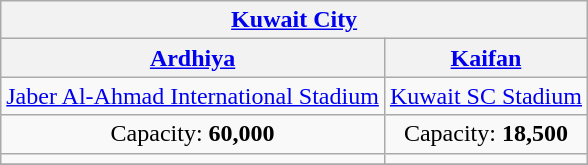<table class="wikitable" style="text-align:center">
<tr>
<th colspan=2> <a href='#'>Kuwait City</a></th>
</tr>
<tr>
<th><a href='#'>Ardhiya</a></th>
<th><a href='#'>Kaifan</a></th>
</tr>
<tr>
<td><a href='#'>Jaber Al-Ahmad International Stadium</a></td>
<td><a href='#'>Kuwait SC Stadium</a></td>
</tr>
<tr>
<td>Capacity: <strong>60,000</strong></td>
<td>Capacity: <strong>18,500</strong></td>
</tr>
<tr>
<td></td>
<td></td>
</tr>
<tr>
</tr>
</table>
